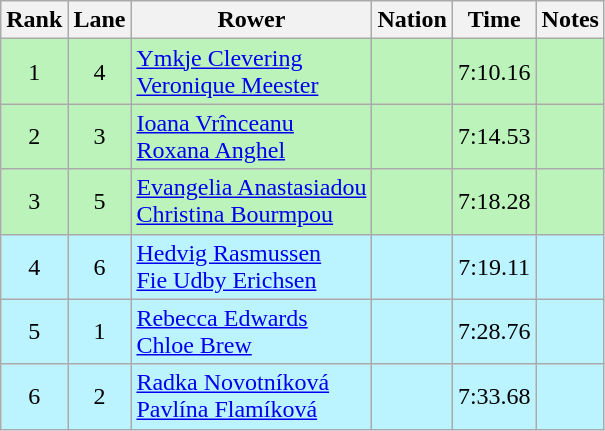<table class="wikitable sortable" style="text-align:center">
<tr>
<th>Rank</th>
<th>Lane</th>
<th>Rower</th>
<th>Nation</th>
<th>Time</th>
<th>Notes</th>
</tr>
<tr bgcolor=bbf3bb>
<td>1</td>
<td>4</td>
<td align=left><a href='#'>Ymkje Clevering</a><br><a href='#'>Veronique Meester</a></td>
<td align=left></td>
<td>7:10.16</td>
<td></td>
</tr>
<tr bgcolor=bbf3bb>
<td>2</td>
<td>3</td>
<td align=left><a href='#'>Ioana Vrînceanu</a><br><a href='#'>Roxana Anghel</a></td>
<td align=left></td>
<td>7:14.53</td>
<td></td>
</tr>
<tr bgcolor=bbf3bb>
<td>3</td>
<td>5</td>
<td align=left><a href='#'>Evangelia Anastasiadou</a><br><a href='#'>Christina Bourmpou</a></td>
<td align=left></td>
<td>7:18.28</td>
<td></td>
</tr>
<tr bgcolor=bbf3ff>
<td>4</td>
<td>6</td>
<td align=left><a href='#'>Hedvig Rasmussen</a><br><a href='#'>Fie Udby Erichsen</a></td>
<td align=left></td>
<td>7:19.11</td>
<td></td>
</tr>
<tr bgcolor=bbf3ff>
<td>5</td>
<td>1</td>
<td align=left><a href='#'>Rebecca Edwards</a><br><a href='#'>Chloe Brew</a></td>
<td align=left></td>
<td>7:28.76</td>
<td></td>
</tr>
<tr bgcolor=bbf3ff>
<td>6</td>
<td>2</td>
<td align=left><a href='#'>Radka Novotníková</a><br><a href='#'>Pavlína Flamíková</a></td>
<td align=left></td>
<td>7:33.68</td>
<td></td>
</tr>
</table>
